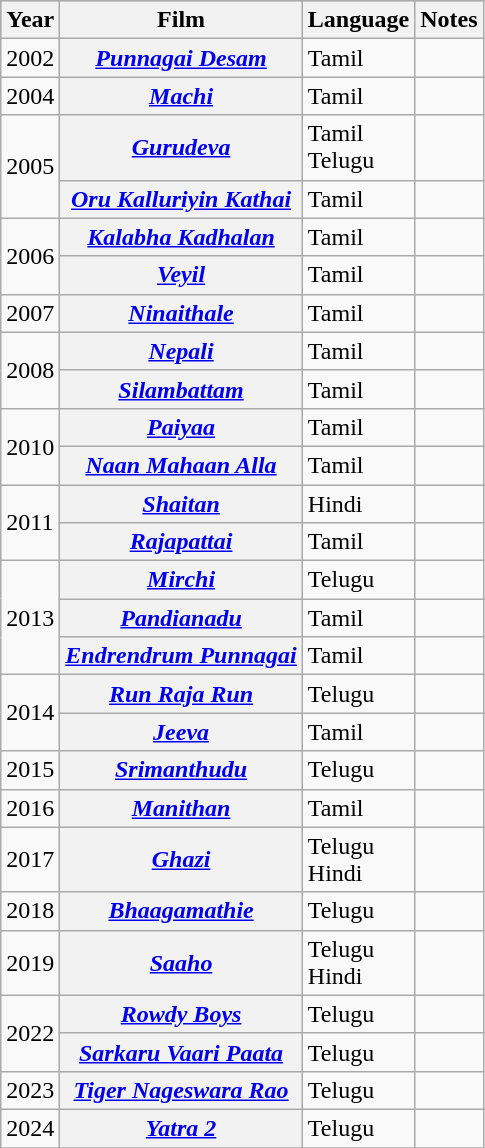<table class="wikitable sortable plainrowheaders">
<tr style="background:#ccc; text-align:center;">
<th scope="col">Year</th>
<th scope="col">Film</th>
<th scope="col">Language</th>
<th scope="col">Notes</th>
</tr>
<tr>
<td>2002</td>
<th scope="row"><em><a href='#'>Punnagai Desam</a></em></th>
<td>Tamil</td>
<td></td>
</tr>
<tr>
<td>2004</td>
<th scope="row"><em><a href='#'>Machi</a></em></th>
<td>Tamil</td>
<td></td>
</tr>
<tr>
<td rowspan="2">2005</td>
<th scope="row"><em><a href='#'>Gurudeva</a></em></th>
<td>Tamil<br>Telugu</td>
<td></td>
</tr>
<tr>
<th scope="row"><em><a href='#'>Oru Kalluriyin Kathai</a></em></th>
<td>Tamil</td>
<td></td>
</tr>
<tr>
<td rowspan="2">2006</td>
<th scope="row"><em><a href='#'>Kalabha Kadhalan</a></em></th>
<td>Tamil</td>
<td></td>
</tr>
<tr>
<th scope="row"><em><a href='#'>Veyil</a></em></th>
<td>Tamil</td>
<td></td>
</tr>
<tr>
<td>2007</td>
<th scope="row"><em><a href='#'>Ninaithale</a></em></th>
<td>Tamil</td>
<td></td>
</tr>
<tr>
<td rowspan="2">2008</td>
<th scope="row"><em><a href='#'>Nepali</a></em></th>
<td>Tamil</td>
<td></td>
</tr>
<tr>
<th scope="row"><em><a href='#'>Silambattam</a></em></th>
<td>Tamil</td>
<td></td>
</tr>
<tr>
<td rowspan="2">2010</td>
<th scope="row"><em><a href='#'>Paiyaa</a></em></th>
<td>Tamil</td>
<td></td>
</tr>
<tr>
<th scope="row"><em><a href='#'>Naan Mahaan Alla</a></em></th>
<td>Tamil</td>
<td></td>
</tr>
<tr>
<td rowspan="2">2011</td>
<th scope="row"><em><a href='#'>Shaitan</a></em></th>
<td>Hindi</td>
<td></td>
</tr>
<tr>
<th scope="row"><em><a href='#'>Rajapattai</a></em></th>
<td>Tamil</td>
<td></td>
</tr>
<tr>
<td rowspan="3">2013</td>
<th scope="row"><em><a href='#'>Mirchi</a></em></th>
<td>Telugu</td>
<td></td>
</tr>
<tr>
<th scope="row"><em><a href='#'>Pandianadu</a></em></th>
<td>Tamil</td>
<td></td>
</tr>
<tr>
<th scope="row"><em><a href='#'>Endrendrum Punnagai</a></em></th>
<td>Tamil</td>
<td></td>
</tr>
<tr>
<td rowspan="2">2014</td>
<th scope="row"><em><a href='#'>Run Raja Run</a></em></th>
<td>Telugu</td>
<td></td>
</tr>
<tr>
<th scope="row"><em><a href='#'>Jeeva</a></em></th>
<td>Tamil</td>
<td></td>
</tr>
<tr>
<td>2015</td>
<th scope="row"><em><a href='#'>Srimanthudu</a></em></th>
<td>Telugu</td>
<td></td>
</tr>
<tr>
<td>2016</td>
<th scope="row"><em><a href='#'>Manithan</a></em></th>
<td>Tamil</td>
<td></td>
</tr>
<tr>
<td>2017</td>
<th scope="row"><em><a href='#'>Ghazi</a></em></th>
<td>Telugu<br>Hindi</td>
<td></td>
</tr>
<tr>
<td>2018</td>
<th scope="row"><em><a href='#'>Bhaagamathie</a></em></th>
<td>Telugu</td>
<td></td>
</tr>
<tr>
<td>2019</td>
<th scope="row"><em><a href='#'>Saaho</a></em></th>
<td>Telugu<br>Hindi</td>
<td></td>
</tr>
<tr>
<td rowspan="2">2022</td>
<th scope="row"><em><a href='#'>Rowdy Boys</a></em></th>
<td>Telugu</td>
<td></td>
</tr>
<tr>
<th scope="row"><em><a href='#'>Sarkaru Vaari Paata</a></em></th>
<td>Telugu</td>
<td></td>
</tr>
<tr>
<td>2023</td>
<th scope="row"><em><a href='#'>Tiger Nageswara Rao</a></em></th>
<td>Telugu</td>
<td></td>
</tr>
<tr>
<td>2024</td>
<th scope="row"><em><a href='#'>Yatra 2</a></em></th>
<td>Telugu</td>
<td></td>
</tr>
<tr>
</tr>
</table>
